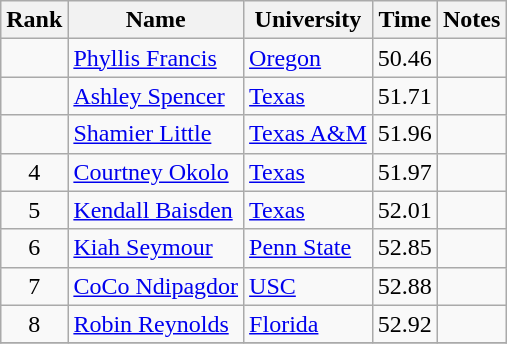<table class="wikitable sortable" style="text-align:center">
<tr>
<th>Rank</th>
<th>Name</th>
<th>University</th>
<th>Time</th>
<th>Notes</th>
</tr>
<tr>
<td></td>
<td align=left><a href='#'>Phyllis Francis</a></td>
<td align=left><a href='#'>Oregon</a></td>
<td>50.46</td>
<td></td>
</tr>
<tr>
<td></td>
<td align=left><a href='#'>Ashley Spencer</a></td>
<td align=left><a href='#'>Texas</a></td>
<td>51.71</td>
<td></td>
</tr>
<tr>
<td></td>
<td align=left><a href='#'>Shamier Little</a></td>
<td align=left><a href='#'>Texas A&M</a></td>
<td>51.96</td>
<td></td>
</tr>
<tr>
<td>4</td>
<td align=left><a href='#'>Courtney Okolo</a></td>
<td align=left><a href='#'>Texas</a></td>
<td>51.97</td>
<td></td>
</tr>
<tr>
<td>5</td>
<td align=left><a href='#'>Kendall Baisden</a></td>
<td align=left><a href='#'>Texas</a></td>
<td>52.01</td>
<td></td>
</tr>
<tr>
<td>6</td>
<td align=left><a href='#'>Kiah Seymour</a></td>
<td align=left><a href='#'>Penn State</a></td>
<td>52.85</td>
<td></td>
</tr>
<tr>
<td>7</td>
<td align=left><a href='#'>CoCo Ndipagdor</a></td>
<td align=left><a href='#'>USC</a></td>
<td>52.88</td>
<td></td>
</tr>
<tr>
<td>8</td>
<td align=left><a href='#'>Robin Reynolds</a></td>
<td align=left><a href='#'>Florida</a></td>
<td>52.92</td>
<td></td>
</tr>
<tr>
</tr>
</table>
